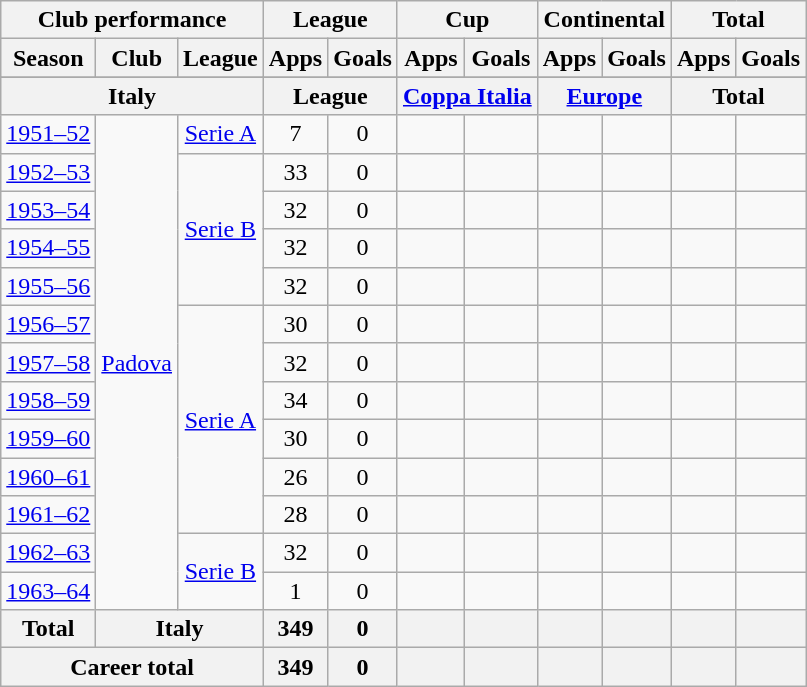<table class="wikitable" style="text-align:center">
<tr>
<th colspan=3>Club performance</th>
<th colspan=2>League</th>
<th colspan=2>Cup</th>
<th colspan=2>Continental</th>
<th colspan=2>Total</th>
</tr>
<tr>
<th>Season</th>
<th>Club</th>
<th>League</th>
<th>Apps</th>
<th>Goals</th>
<th>Apps</th>
<th>Goals</th>
<th>Apps</th>
<th>Goals</th>
<th>Apps</th>
<th>Goals</th>
</tr>
<tr>
</tr>
<tr>
<th colspan=3>Italy</th>
<th colspan=2>League</th>
<th colspan=2><a href='#'>Coppa Italia</a></th>
<th colspan=2><a href='#'>Europe</a></th>
<th colspan=2>Total</th>
</tr>
<tr>
<td><a href='#'>1951–52</a></td>
<td rowspan="13"><a href='#'>Padova</a></td>
<td rowspan="1"><a href='#'>Serie A</a></td>
<td>7</td>
<td>0</td>
<td></td>
<td></td>
<td></td>
<td></td>
<td></td>
<td></td>
</tr>
<tr>
<td><a href='#'>1952–53</a></td>
<td rowspan="4"><a href='#'>Serie B</a></td>
<td>33</td>
<td>0</td>
<td></td>
<td></td>
<td></td>
<td></td>
<td></td>
<td></td>
</tr>
<tr>
<td><a href='#'>1953–54</a></td>
<td>32</td>
<td>0</td>
<td></td>
<td></td>
<td></td>
<td></td>
<td></td>
<td></td>
</tr>
<tr>
<td><a href='#'>1954–55</a></td>
<td>32</td>
<td>0</td>
<td></td>
<td></td>
<td></td>
<td></td>
<td></td>
<td></td>
</tr>
<tr>
<td><a href='#'>1955–56</a></td>
<td>32</td>
<td>0</td>
<td></td>
<td></td>
<td></td>
<td></td>
<td></td>
<td></td>
</tr>
<tr>
<td><a href='#'>1956–57</a></td>
<td rowspan="6"><a href='#'>Serie A</a></td>
<td>30</td>
<td>0</td>
<td></td>
<td></td>
<td></td>
<td></td>
<td></td>
<td></td>
</tr>
<tr>
<td><a href='#'>1957–58</a></td>
<td>32</td>
<td>0</td>
<td></td>
<td></td>
<td></td>
<td></td>
<td></td>
<td></td>
</tr>
<tr>
<td><a href='#'>1958–59</a></td>
<td>34</td>
<td>0</td>
<td></td>
<td></td>
<td></td>
<td></td>
<td></td>
<td></td>
</tr>
<tr>
<td><a href='#'>1959–60</a></td>
<td>30</td>
<td>0</td>
<td></td>
<td></td>
<td></td>
<td></td>
<td></td>
<td></td>
</tr>
<tr>
<td><a href='#'>1960–61</a></td>
<td>26</td>
<td>0</td>
<td></td>
<td></td>
<td></td>
<td></td>
<td></td>
<td></td>
</tr>
<tr>
<td><a href='#'>1961–62</a></td>
<td>28</td>
<td>0</td>
<td></td>
<td></td>
<td></td>
<td></td>
<td></td>
<td></td>
</tr>
<tr>
<td><a href='#'>1962–63</a></td>
<td rowspan="2"><a href='#'>Serie B</a></td>
<td>32</td>
<td>0</td>
<td></td>
<td></td>
<td></td>
<td></td>
<td></td>
<td></td>
</tr>
<tr>
<td><a href='#'>1963–64</a></td>
<td>1</td>
<td>0</td>
<td></td>
<td></td>
<td></td>
<td></td>
<td></td>
<td></td>
</tr>
<tr>
<th rowspan=1>Total</th>
<th colspan=2>Italy</th>
<th>349</th>
<th>0</th>
<th></th>
<th></th>
<th></th>
<th></th>
<th></th>
<th></th>
</tr>
<tr>
<th colspan=3>Career total</th>
<th>349</th>
<th>0</th>
<th></th>
<th></th>
<th></th>
<th></th>
<th></th>
<th></th>
</tr>
</table>
